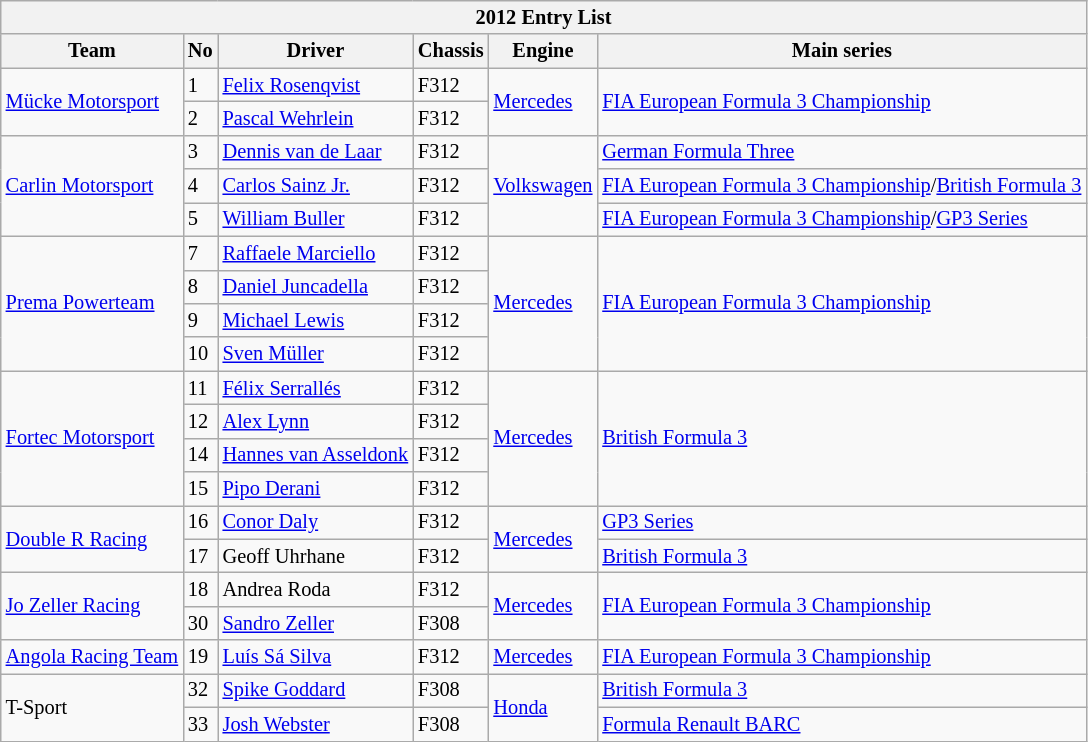<table class="wikitable" style="font-size: 85%;">
<tr>
<th colspan=7>2012 Entry List</th>
</tr>
<tr>
<th>Team</th>
<th>No</th>
<th>Driver</th>
<th>Chassis</th>
<th>Engine</th>
<th>Main series</th>
</tr>
<tr>
<td rowspan=2> <a href='#'>Mücke Motorsport</a></td>
<td>1</td>
<td> <a href='#'>Felix Rosenqvist</a></td>
<td>F312</td>
<td rowspan=2><a href='#'>Mercedes</a></td>
<td rowspan=2><a href='#'>FIA European Formula 3 Championship</a></td>
</tr>
<tr>
<td>2</td>
<td> <a href='#'>Pascal Wehrlein</a></td>
<td>F312</td>
</tr>
<tr>
<td rowspan=3> <a href='#'>Carlin Motorsport</a></td>
<td>3</td>
<td> <a href='#'>Dennis van de Laar</a></td>
<td>F312</td>
<td rowspan=3><a href='#'>Volkswagen</a></td>
<td><a href='#'>German Formula Three</a></td>
</tr>
<tr>
<td>4</td>
<td> <a href='#'>Carlos Sainz Jr.</a></td>
<td>F312</td>
<td><a href='#'>FIA European Formula 3 Championship</a>/<a href='#'>British Formula 3</a></td>
</tr>
<tr>
<td>5</td>
<td> <a href='#'>William Buller</a></td>
<td>F312</td>
<td><a href='#'>FIA European Formula 3 Championship</a>/<a href='#'>GP3 Series</a></td>
</tr>
<tr>
<td rowspan=4> <a href='#'>Prema Powerteam</a></td>
<td>7</td>
<td> <a href='#'>Raffaele Marciello</a></td>
<td>F312</td>
<td rowspan=4><a href='#'>Mercedes</a></td>
<td rowspan=4><a href='#'>FIA European Formula 3 Championship</a></td>
</tr>
<tr>
<td>8</td>
<td> <a href='#'>Daniel Juncadella</a></td>
<td>F312</td>
</tr>
<tr>
<td>9</td>
<td> <a href='#'>Michael Lewis</a></td>
<td>F312</td>
</tr>
<tr>
<td>10</td>
<td> <a href='#'>Sven Müller</a></td>
<td>F312</td>
</tr>
<tr>
<td rowspan=4>  <a href='#'>Fortec Motorsport</a></td>
<td>11</td>
<td> <a href='#'>Félix Serrallés</a></td>
<td>F312</td>
<td rowspan=4><a href='#'>Mercedes</a></td>
<td rowspan=4><a href='#'>British Formula 3</a></td>
</tr>
<tr>
<td>12</td>
<td> <a href='#'>Alex Lynn</a></td>
<td>F312</td>
</tr>
<tr>
<td>14</td>
<td> <a href='#'>Hannes van Asseldonk</a></td>
<td>F312</td>
</tr>
<tr>
<td>15</td>
<td> <a href='#'>Pipo Derani</a></td>
<td>F312</td>
</tr>
<tr>
<td rowspan=2> <a href='#'>Double R Racing</a></td>
<td>16</td>
<td> <a href='#'>Conor Daly</a></td>
<td>F312</td>
<td rowspan=2><a href='#'>Mercedes</a></td>
<td><a href='#'>GP3 Series</a></td>
</tr>
<tr>
<td>17</td>
<td> Geoff Uhrhane</td>
<td>F312</td>
<td><a href='#'>British Formula 3</a></td>
</tr>
<tr>
<td rowspan=2> <a href='#'>Jo Zeller Racing</a></td>
<td>18</td>
<td> Andrea Roda</td>
<td>F312</td>
<td rowspan=2><a href='#'>Mercedes</a></td>
<td rowspan=2><a href='#'>FIA European Formula 3 Championship</a></td>
</tr>
<tr>
<td>30</td>
<td> <a href='#'>Sandro Zeller</a></td>
<td>F308</td>
</tr>
<tr>
<td> <a href='#'>Angola Racing Team</a></td>
<td>19</td>
<td> <a href='#'>Luís Sá Silva</a></td>
<td>F312</td>
<td><a href='#'>Mercedes</a></td>
<td><a href='#'>FIA European Formula 3 Championship</a></td>
</tr>
<tr>
<td rowspan=2> T-Sport</td>
<td>32</td>
<td> <a href='#'>Spike Goddard</a></td>
<td>F308</td>
<td rowspan=2><a href='#'>Honda</a></td>
<td><a href='#'>British Formula 3</a></td>
</tr>
<tr>
<td>33</td>
<td> <a href='#'>Josh Webster</a></td>
<td>F308</td>
<td><a href='#'>Formula Renault BARC</a></td>
</tr>
</table>
